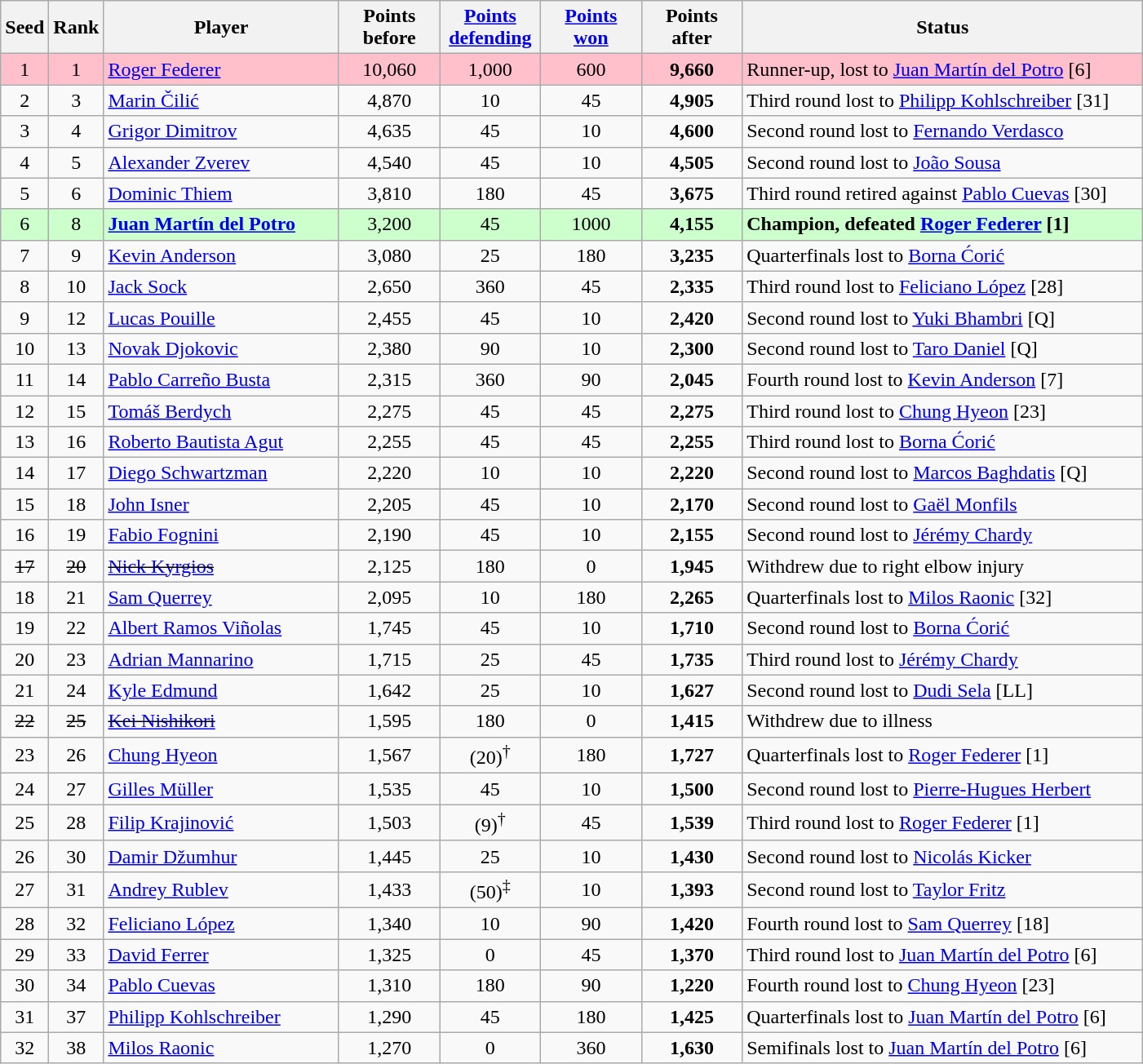<table class="wikitable sortable">
<tr>
<th style="width:30px;">Seed</th>
<th style="width:30px;">Rank</th>
<th style="width:185px;">Player</th>
<th style="width:75px;">Points before</th>
<th style="width:75px;"><a href='#'>Points defending</a></th>
<th style="width:75px;"><a href='#'>Points won</a></th>
<th style="width:75px;">Points after</th>
<th style="width:320px;">Status</th>
</tr>
<tr style="background:pink">
<td style="text-align:center;">1</td>
<td style="text-align:center;">1</td>
<td> <a href='#'>Roger Federer</a></td>
<td style="text-align:center;">10,060</td>
<td style="text-align:center;">1,000</td>
<td style="text-align:center;">600</td>
<td style="text-align:center;"><strong>9,660</strong></td>
<td>Runner-up, lost to  <a href='#'>Juan Martín del Potro</a> [6]</td>
</tr>
<tr>
<td style="text-align:center;">2</td>
<td style="text-align:center;">3</td>
<td> <a href='#'>Marin Čilić</a></td>
<td style="text-align:center;">4,870</td>
<td style="text-align:center;">10</td>
<td style="text-align:center;">45</td>
<td style="text-align:center;"><strong>4,905</strong></td>
<td>Third round lost to  <a href='#'>Philipp Kohlschreiber</a> [31]</td>
</tr>
<tr>
<td style="text-align:center;">3</td>
<td style="text-align:center;">4</td>
<td> <a href='#'>Grigor Dimitrov</a></td>
<td style="text-align:center;">4,635</td>
<td style="text-align:center;">45</td>
<td style="text-align:center;">10</td>
<td style="text-align:center;"><strong>4,600</strong></td>
<td>Second round lost to  <a href='#'>Fernando Verdasco</a></td>
</tr>
<tr>
<td style="text-align:center;">4</td>
<td style="text-align:center;">5</td>
<td> <a href='#'>Alexander Zverev</a></td>
<td style="text-align:center;">4,540</td>
<td style="text-align:center;">45</td>
<td style="text-align:center;">10</td>
<td style="text-align:center;"><strong>4,505</strong></td>
<td>Second round lost to  <a href='#'>João Sousa</a></td>
</tr>
<tr>
<td style="text-align:center;">5</td>
<td style="text-align:center;">6</td>
<td> <a href='#'>Dominic Thiem</a></td>
<td style="text-align:center;">3,810</td>
<td style="text-align:center;">180</td>
<td style="text-align:center;">45</td>
<td style="text-align:center;"><strong>3,675</strong></td>
<td>Third round retired against  <a href='#'>Pablo Cuevas</a> [30]</td>
</tr>
<tr style="background:#cfc">
<td style="text-align:center;">6</td>
<td style="text-align:center;">8</td>
<td><strong> <a href='#'>Juan Martín del Potro</a></strong></td>
<td style="text-align:center;">3,200</td>
<td style="text-align:center;">45</td>
<td style="text-align:center;">1000</td>
<td style="text-align:center;"><strong>4,155</strong></td>
<td><strong>Champion, defeated  <a href='#'>Roger Federer</a> [1]</strong></td>
</tr>
<tr>
<td style="text-align:center;">7</td>
<td style="text-align:center;">9</td>
<td> <a href='#'>Kevin Anderson</a></td>
<td style="text-align:center;">3,080</td>
<td style="text-align:center;">25</td>
<td style="text-align:center;">180</td>
<td style="text-align:center;"><strong>3,235</strong></td>
<td>Quarterfinals lost to  <a href='#'>Borna Ćorić</a></td>
</tr>
<tr>
<td style="text-align:center;">8</td>
<td style="text-align:center;">10</td>
<td> <a href='#'>Jack Sock</a></td>
<td style="text-align:center;">2,650</td>
<td style="text-align:center;">360</td>
<td style="text-align:center;">45</td>
<td style="text-align:center;"><strong>2,335</strong></td>
<td>Third round lost to  <a href='#'>Feliciano López</a> [28]</td>
</tr>
<tr>
<td style="text-align:center;">9</td>
<td style="text-align:center;">12</td>
<td> <a href='#'>Lucas Pouille</a></td>
<td style="text-align:center;">2,455</td>
<td style="text-align:center;">45</td>
<td style="text-align:center;">10</td>
<td style="text-align:center;"><strong>2,420</strong></td>
<td>Second round lost to  <a href='#'>Yuki Bhambri</a> [Q]</td>
</tr>
<tr>
<td style="text-align:center;">10</td>
<td style="text-align:center;">13</td>
<td> <a href='#'>Novak Djokovic</a></td>
<td style="text-align:center;">2,380</td>
<td style="text-align:center;">90</td>
<td style="text-align:center;">10</td>
<td style="text-align:center;"><strong>2,300</strong></td>
<td>Second round lost to  <a href='#'>Taro Daniel</a> [Q]</td>
</tr>
<tr>
<td style="text-align:center;">11</td>
<td style="text-align:center;">14</td>
<td> <a href='#'>Pablo Carreño Busta</a></td>
<td style="text-align:center;">2,315</td>
<td style="text-align:center;">360</td>
<td style="text-align:center;">90</td>
<td style="text-align:center;"><strong>2,045</strong></td>
<td>Fourth round lost to  <a href='#'>Kevin Anderson</a> [7]</td>
</tr>
<tr>
<td style="text-align:center;">12</td>
<td style="text-align:center;">15</td>
<td> <a href='#'>Tomáš Berdych</a></td>
<td style="text-align:center;">2,275</td>
<td style="text-align:center;">45</td>
<td style="text-align:center;">45</td>
<td style="text-align:center;"><strong>2,275</strong></td>
<td>Third round lost to  <a href='#'>Chung Hyeon</a> [23]</td>
</tr>
<tr>
<td style="text-align:center;">13</td>
<td style="text-align:center;">16</td>
<td> <a href='#'>Roberto Bautista Agut</a></td>
<td style="text-align:center;">2,255</td>
<td style="text-align:center;">45</td>
<td style="text-align:center;">45</td>
<td style="text-align:center;"><strong>2,255</strong></td>
<td>Third round lost to  <a href='#'>Borna Ćorić</a></td>
</tr>
<tr>
<td style="text-align:center;">14</td>
<td style="text-align:center;">17</td>
<td> <a href='#'>Diego Schwartzman</a></td>
<td style="text-align:center;">2,220</td>
<td style="text-align:center;">10</td>
<td style="text-align:center;">10</td>
<td style="text-align:center;"><strong>2,220</strong></td>
<td>Second round lost to  <a href='#'>Marcos Baghdatis</a> [Q]</td>
</tr>
<tr>
<td style="text-align:center;">15</td>
<td style="text-align:center;">18</td>
<td> <a href='#'>John Isner</a></td>
<td style="text-align:center;">2,205</td>
<td style="text-align:center;">45</td>
<td style="text-align:center;">10</td>
<td style="text-align:center;"><strong>2,170</strong></td>
<td>Second round lost to  <a href='#'>Gaël Monfils</a></td>
</tr>
<tr>
<td style="text-align:center;">16</td>
<td style="text-align:center;">19</td>
<td> <a href='#'>Fabio Fognini</a></td>
<td style="text-align:center;">2,190</td>
<td style="text-align:center;">45</td>
<td style="text-align:center;">10</td>
<td style="text-align:center;"><strong>2,155</strong></td>
<td>Second round lost to  <a href='#'>Jérémy Chardy</a></td>
</tr>
<tr>
<td style="text-align:center;"><s>17</s></td>
<td style="text-align:center;"><s>20</s></td>
<td><s> <a href='#'>Nick Kyrgios</a></s></td>
<td style="text-align:center;">2,125</td>
<td style="text-align:center;">180</td>
<td style="text-align:center;">0</td>
<td style="text-align:center;"><strong>1,945</strong></td>
<td>Withdrew due to right elbow injury</td>
</tr>
<tr>
<td style="text-align:center;">18</td>
<td style="text-align:center;">21</td>
<td> <a href='#'>Sam Querrey</a></td>
<td style="text-align:center;">2,095</td>
<td style="text-align:center;">10</td>
<td style="text-align:center;">180</td>
<td style="text-align:center;"><strong>2,265</strong></td>
<td>Quarterfinals lost to  <a href='#'>Milos Raonic</a> [32]</td>
</tr>
<tr>
<td style="text-align:center;">19</td>
<td style="text-align:center;">22</td>
<td> <a href='#'>Albert Ramos Viñolas</a></td>
<td style="text-align:center;">1,745</td>
<td style="text-align:center;">45</td>
<td style="text-align:center;">10</td>
<td style="text-align:center;"><strong>1,710</strong></td>
<td>Second round lost to  <a href='#'>Borna Ćorić</a></td>
</tr>
<tr>
<td style="text-align:center;">20</td>
<td style="text-align:center;">23</td>
<td> <a href='#'>Adrian Mannarino</a></td>
<td style="text-align:center;">1,715</td>
<td style="text-align:center;">25</td>
<td style="text-align:center;">45</td>
<td style="text-align:center;"><strong>1,735</strong></td>
<td>Third round lost to  <a href='#'>Jérémy Chardy</a></td>
</tr>
<tr>
<td style="text-align:center;">21</td>
<td style="text-align:center;">24</td>
<td> <a href='#'>Kyle Edmund</a></td>
<td style="text-align:center;">1,642</td>
<td style="text-align:center;">25</td>
<td style="text-align:center;">10</td>
<td style="text-align:center;"><strong>1,627</strong></td>
<td>Second round lost to  <a href='#'>Dudi Sela</a> [LL]</td>
</tr>
<tr>
<td style="text-align:center;"><s>22</s></td>
<td style="text-align:center;"><s>25</s></td>
<td> <s><a href='#'>Kei Nishikori</a></s></td>
<td style="text-align:center;">1,595</td>
<td style="text-align:center;">180</td>
<td style="text-align:center;">0</td>
<td style="text-align:center;"><strong>1,415</strong></td>
<td>Withdrew due to illness</td>
</tr>
<tr>
<td style="text-align:center;">23</td>
<td style="text-align:center;">26</td>
<td> <a href='#'>Chung Hyeon</a></td>
<td style="text-align:center;">1,567</td>
<td style="text-align:center;">(20)<sup>†</sup></td>
<td style="text-align:center;">180</td>
<td style="text-align:center;"><strong>1,727</strong></td>
<td>Quarterfinals lost to  <a href='#'>Roger Federer</a> [1]</td>
</tr>
<tr>
<td style="text-align:center;">24</td>
<td style="text-align:center;">27</td>
<td> <a href='#'>Gilles Müller</a></td>
<td style="text-align:center;">1,535</td>
<td style="text-align:center;">45</td>
<td style="text-align:center;">10</td>
<td style="text-align:center;"><strong>1,500</strong></td>
<td>Second round lost to  <a href='#'>Pierre-Hugues Herbert</a></td>
</tr>
<tr>
<td style="text-align:center;">25</td>
<td style="text-align:center;">28</td>
<td> <a href='#'>Filip Krajinović</a></td>
<td style="text-align:center;">1,503</td>
<td style="text-align:center;">(9)<sup>†</sup></td>
<td style="text-align:center;">45</td>
<td style="text-align:center;"><strong>1,539</strong></td>
<td>Third round lost to  <a href='#'>Roger Federer</a> [1]</td>
</tr>
<tr>
<td style="text-align:center;">26</td>
<td style="text-align:center;">30</td>
<td> <a href='#'>Damir Džumhur</a></td>
<td style="text-align:center;">1,445</td>
<td style="text-align:center;">25</td>
<td style="text-align:center;">10</td>
<td style="text-align:center;"><strong>1,430</strong></td>
<td>Second round lost to  <a href='#'>Nicolás Kicker</a></td>
</tr>
<tr>
<td style="text-align:center;">27</td>
<td style="text-align:center;">31</td>
<td> <a href='#'>Andrey Rublev</a></td>
<td style="text-align:center;">1,433</td>
<td style="text-align:center;">(50)<sup>‡</sup></td>
<td style="text-align:center;">10</td>
<td style="text-align:center;"><strong>1,393</strong></td>
<td>Second round lost to  <a href='#'>Taylor Fritz</a></td>
</tr>
<tr>
<td style="text-align:center;">28</td>
<td style="text-align:center;">32</td>
<td> <a href='#'>Feliciano López</a></td>
<td style="text-align:center;">1,340</td>
<td style="text-align:center;">10</td>
<td style="text-align:center;">90</td>
<td style="text-align:center;"><strong>1,420</strong></td>
<td>Fourth round lost to  <a href='#'>Sam Querrey</a> [18]</td>
</tr>
<tr>
<td style="text-align:center;">29</td>
<td style="text-align:center;">33</td>
<td> <a href='#'>David Ferrer</a></td>
<td style="text-align:center;">1,325</td>
<td style="text-align:center;">0</td>
<td style="text-align:center;">45</td>
<td style="text-align:center;"><strong>1,370</strong></td>
<td>Third round lost to  <a href='#'>Juan Martín del Potro</a> [6]</td>
</tr>
<tr>
<td style="text-align:center;">30</td>
<td style="text-align:center;">34</td>
<td> <a href='#'>Pablo Cuevas</a></td>
<td style="text-align:center;">1,310</td>
<td style="text-align:center;">180</td>
<td style="text-align:center;">90</td>
<td style="text-align:center;"><strong>1,220</strong></td>
<td>Fourth round lost to  <a href='#'>Chung Hyeon</a> [23]</td>
</tr>
<tr>
<td style="text-align:center;">31</td>
<td style="text-align:center;">37</td>
<td> <a href='#'>Philipp Kohlschreiber</a></td>
<td style="text-align:center;">1,290</td>
<td style="text-align:center;">45</td>
<td style="text-align:center;">180</td>
<td style="text-align:center;"><strong>1,425</strong></td>
<td>Quarterfinals lost to  <a href='#'>Juan Martín del Potro</a> [6]</td>
</tr>
<tr>
<td style="text-align:center;">32</td>
<td style="text-align:center;">38</td>
<td> <a href='#'>Milos Raonic</a></td>
<td style="text-align:center;">1,270</td>
<td style="text-align:center;">0</td>
<td style="text-align:center;">360</td>
<td style="text-align:center;"><strong>1,630</strong></td>
<td>Semifinals lost to  <a href='#'>Juan Martín del Potro</a> [6]</td>
</tr>
</table>
